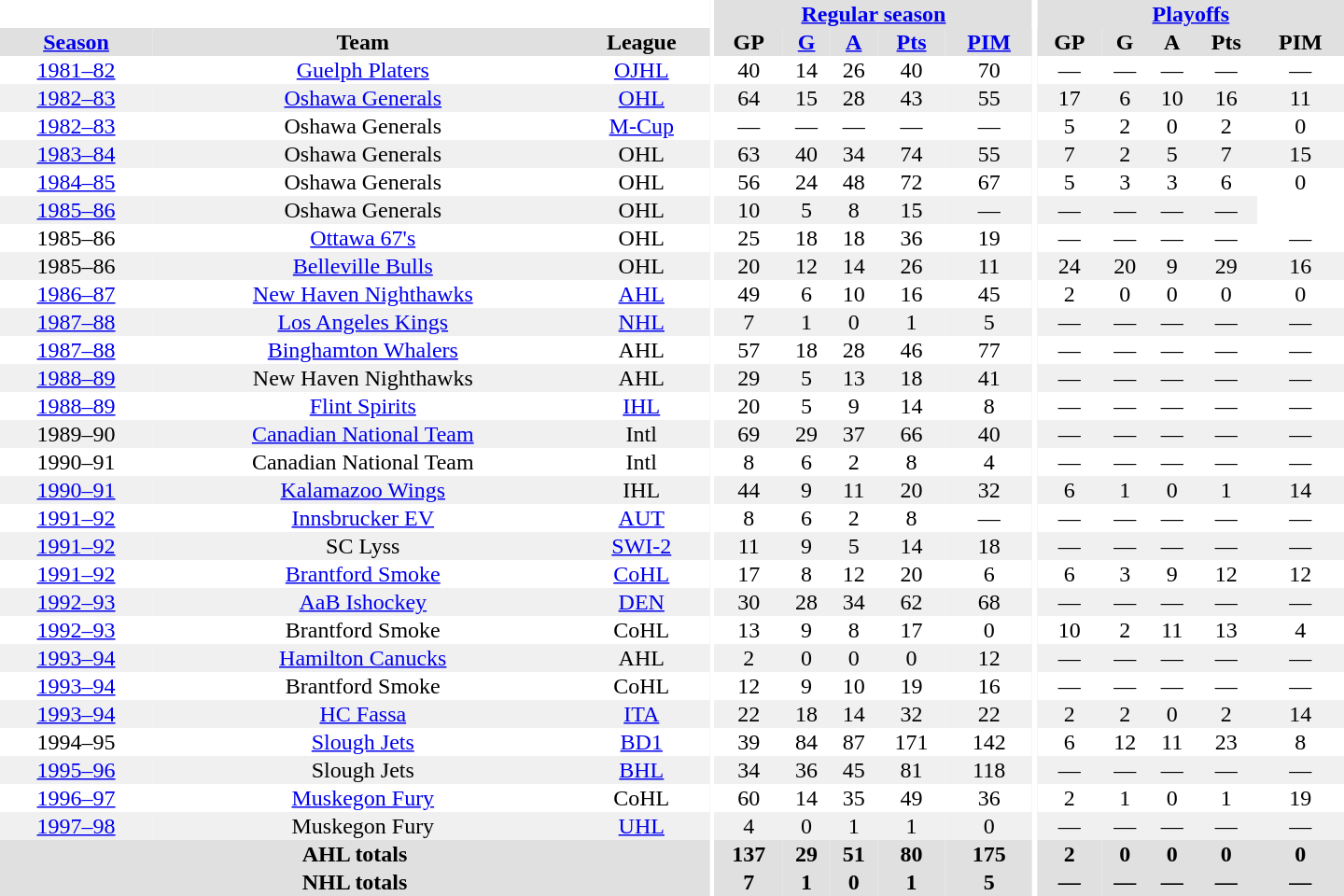<table border="0" cellpadding="1" cellspacing="0" style="text-align:center; width:60em">
<tr bgcolor="#e0e0e0">
<th colspan="3" bgcolor="#ffffff"></th>
<th rowspan="100" bgcolor="#ffffff"></th>
<th colspan="5"><a href='#'>Regular season</a></th>
<th rowspan="100" bgcolor="#ffffff"></th>
<th colspan="5"><a href='#'>Playoffs</a></th>
</tr>
<tr bgcolor="#e0e0e0">
<th><a href='#'>Season</a></th>
<th>Team</th>
<th>League</th>
<th>GP</th>
<th><a href='#'>G</a></th>
<th><a href='#'>A</a></th>
<th><a href='#'>Pts</a></th>
<th><a href='#'>PIM</a></th>
<th>GP</th>
<th>G</th>
<th>A</th>
<th>Pts</th>
<th>PIM</th>
</tr>
<tr>
<td><a href='#'>1981–82</a></td>
<td><a href='#'>Guelph Platers</a></td>
<td><a href='#'>OJHL</a></td>
<td>40</td>
<td>14</td>
<td>26</td>
<td>40</td>
<td>70</td>
<td>—</td>
<td>—</td>
<td>—</td>
<td>—</td>
<td>—</td>
</tr>
<tr bgcolor="#f0f0f0">
<td><a href='#'>1982–83</a></td>
<td><a href='#'>Oshawa Generals</a></td>
<td><a href='#'>OHL</a></td>
<td>64</td>
<td>15</td>
<td>28</td>
<td>43</td>
<td>55</td>
<td>17</td>
<td>6</td>
<td>10</td>
<td>16</td>
<td>11</td>
</tr>
<tr>
<td><a href='#'>1982–83</a></td>
<td>Oshawa Generals</td>
<td><a href='#'>M-Cup</a></td>
<td>—</td>
<td>—</td>
<td>—</td>
<td>—</td>
<td>—</td>
<td>5</td>
<td>2</td>
<td>0</td>
<td>2</td>
<td>0</td>
</tr>
<tr bgcolor="#f0f0f0">
<td><a href='#'>1983–84</a></td>
<td>Oshawa Generals</td>
<td>OHL</td>
<td>63</td>
<td>40</td>
<td>34</td>
<td>74</td>
<td>55</td>
<td>7</td>
<td>2</td>
<td>5</td>
<td>7</td>
<td>15</td>
</tr>
<tr>
<td><a href='#'>1984–85</a></td>
<td>Oshawa Generals</td>
<td>OHL</td>
<td>56</td>
<td>24</td>
<td>48</td>
<td>72</td>
<td>67</td>
<td>5</td>
<td>3</td>
<td>3</td>
<td>6</td>
<td>0</td>
</tr>
<tr bgcolor="#f0f0f0">
<td><a href='#'>1985–86</a></td>
<td>Oshawa Generals</td>
<td>OHL</td>
<td>10</td>
<td 3>5</td>
<td>8</td>
<td>15</td>
<td>—</td>
<td>—</td>
<td>—</td>
<td>—</td>
<td>—</td>
</tr>
<tr>
<td>1985–86</td>
<td><a href='#'>Ottawa 67's</a></td>
<td>OHL</td>
<td>25</td>
<td>18</td>
<td>18</td>
<td>36</td>
<td>19</td>
<td>—</td>
<td>—</td>
<td>—</td>
<td>—</td>
<td>—</td>
</tr>
<tr bgcolor="#f0f0f0">
<td>1985–86</td>
<td><a href='#'>Belleville Bulls</a></td>
<td>OHL</td>
<td>20</td>
<td>12</td>
<td>14</td>
<td>26</td>
<td>11</td>
<td>24</td>
<td>20</td>
<td>9</td>
<td>29</td>
<td>16</td>
</tr>
<tr>
<td><a href='#'>1986–87</a></td>
<td><a href='#'>New Haven Nighthawks</a></td>
<td><a href='#'>AHL</a></td>
<td>49</td>
<td>6</td>
<td>10</td>
<td>16</td>
<td>45</td>
<td>2</td>
<td>0</td>
<td>0</td>
<td>0</td>
<td>0</td>
</tr>
<tr bgcolor="#f0f0f0">
<td><a href='#'>1987–88</a></td>
<td><a href='#'>Los Angeles Kings</a></td>
<td><a href='#'>NHL</a></td>
<td>7</td>
<td>1</td>
<td>0</td>
<td>1</td>
<td>5</td>
<td>—</td>
<td>—</td>
<td>—</td>
<td>—</td>
<td>—</td>
</tr>
<tr>
<td><a href='#'>1987–88</a></td>
<td><a href='#'>Binghamton Whalers</a></td>
<td>AHL</td>
<td>57</td>
<td>18</td>
<td>28</td>
<td>46</td>
<td>77</td>
<td>—</td>
<td>—</td>
<td>—</td>
<td>—</td>
<td>—</td>
</tr>
<tr bgcolor="#f0f0f0">
<td><a href='#'>1988–89</a></td>
<td>New Haven Nighthawks</td>
<td>AHL</td>
<td>29</td>
<td>5</td>
<td>13</td>
<td>18</td>
<td>41</td>
<td>—</td>
<td>—</td>
<td>—</td>
<td>—</td>
<td>—</td>
</tr>
<tr>
<td><a href='#'>1988–89</a></td>
<td><a href='#'>Flint Spirits</a></td>
<td><a href='#'>IHL</a></td>
<td>20</td>
<td>5</td>
<td>9</td>
<td>14</td>
<td>8</td>
<td>—</td>
<td>—</td>
<td>—</td>
<td>—</td>
<td>—</td>
</tr>
<tr bgcolor="#f0f0f0">
<td>1989–90</td>
<td><a href='#'>Canadian National Team</a></td>
<td>Intl</td>
<td>69</td>
<td>29</td>
<td>37</td>
<td>66</td>
<td>40</td>
<td>—</td>
<td>—</td>
<td>—</td>
<td>—</td>
<td>—</td>
</tr>
<tr>
<td>1990–91</td>
<td>Canadian National Team</td>
<td>Intl</td>
<td>8</td>
<td>6</td>
<td>2</td>
<td>8</td>
<td>4</td>
<td>—</td>
<td>—</td>
<td>—</td>
<td>—</td>
<td>—</td>
</tr>
<tr bgcolor="#f0f0f0">
<td><a href='#'>1990–91</a></td>
<td><a href='#'>Kalamazoo Wings</a></td>
<td>IHL</td>
<td>44</td>
<td>9</td>
<td>11</td>
<td>20</td>
<td>32</td>
<td>6</td>
<td>1</td>
<td>0</td>
<td>1</td>
<td>14</td>
</tr>
<tr>
<td><a href='#'>1991–92</a></td>
<td><a href='#'>Innsbrucker EV</a></td>
<td><a href='#'>AUT</a></td>
<td>8</td>
<td>6</td>
<td>2</td>
<td>8</td>
<td>—</td>
<td>—</td>
<td>—</td>
<td>—</td>
<td>—</td>
<td>—</td>
</tr>
<tr bgcolor="#f0f0f0">
<td><a href='#'>1991–92</a></td>
<td>SC Lyss</td>
<td><a href='#'>SWI-2</a></td>
<td>11</td>
<td>9</td>
<td>5</td>
<td>14</td>
<td>18</td>
<td>—</td>
<td>—</td>
<td>—</td>
<td>—</td>
<td>—</td>
</tr>
<tr>
<td><a href='#'>1991–92</a></td>
<td><a href='#'>Brantford Smoke</a></td>
<td><a href='#'>CoHL</a></td>
<td>17</td>
<td>8</td>
<td>12</td>
<td>20</td>
<td>6</td>
<td>6</td>
<td>3</td>
<td>9</td>
<td>12</td>
<td>12</td>
</tr>
<tr bgcolor="#f0f0f0">
<td><a href='#'>1992–93</a></td>
<td><a href='#'>AaB Ishockey</a></td>
<td><a href='#'>DEN</a></td>
<td>30</td>
<td>28</td>
<td>34</td>
<td>62</td>
<td>68</td>
<td>—</td>
<td>—</td>
<td>—</td>
<td>—</td>
<td>—</td>
</tr>
<tr>
<td><a href='#'>1992–93</a></td>
<td>Brantford Smoke</td>
<td>CoHL</td>
<td>13</td>
<td>9</td>
<td>8</td>
<td>17</td>
<td>0</td>
<td>10</td>
<td>2</td>
<td>11</td>
<td>13</td>
<td>4</td>
</tr>
<tr bgcolor="#f0f0f0">
<td><a href='#'>1993–94</a></td>
<td><a href='#'>Hamilton Canucks</a></td>
<td>AHL</td>
<td>2</td>
<td>0</td>
<td>0</td>
<td>0</td>
<td>12</td>
<td>—</td>
<td>—</td>
<td>—</td>
<td>—</td>
<td>—</td>
</tr>
<tr>
<td><a href='#'>1993–94</a></td>
<td>Brantford Smoke</td>
<td>CoHL</td>
<td>12</td>
<td>9</td>
<td>10</td>
<td>19</td>
<td>16</td>
<td>—</td>
<td>—</td>
<td>—</td>
<td>—</td>
<td>—</td>
</tr>
<tr bgcolor="#f0f0f0">
<td><a href='#'>1993–94</a></td>
<td><a href='#'>HC Fassa</a></td>
<td><a href='#'>ITA</a></td>
<td>22</td>
<td>18</td>
<td>14</td>
<td>32</td>
<td>22</td>
<td>2</td>
<td>2</td>
<td>0</td>
<td>2</td>
<td>14</td>
</tr>
<tr>
<td>1994–95</td>
<td><a href='#'>Slough Jets</a></td>
<td><a href='#'>BD1</a></td>
<td>39</td>
<td>84</td>
<td>87</td>
<td>171</td>
<td>142</td>
<td>6</td>
<td>12</td>
<td>11</td>
<td>23</td>
<td>8</td>
</tr>
<tr bgcolor="#f0f0f0">
<td><a href='#'>1995–96</a></td>
<td>Slough Jets</td>
<td><a href='#'>BHL</a></td>
<td>34</td>
<td>36</td>
<td>45</td>
<td>81</td>
<td>118</td>
<td>—</td>
<td>—</td>
<td>—</td>
<td>—</td>
<td>—</td>
</tr>
<tr>
<td><a href='#'>1996–97</a></td>
<td><a href='#'>Muskegon Fury</a></td>
<td>CoHL</td>
<td>60</td>
<td>14</td>
<td>35</td>
<td>49</td>
<td>36</td>
<td>2</td>
<td>1</td>
<td>0</td>
<td>1</td>
<td>19</td>
</tr>
<tr bgcolor="#f0f0f0">
<td><a href='#'>1997–98</a></td>
<td>Muskegon Fury</td>
<td><a href='#'>UHL</a></td>
<td>4</td>
<td>0</td>
<td>1</td>
<td>1</td>
<td>0</td>
<td>—</td>
<td>—</td>
<td>—</td>
<td>—</td>
<td>—</td>
</tr>
<tr bgcolor="#e0e0e0">
<th colspan="3">AHL totals</th>
<th>137</th>
<th>29</th>
<th>51</th>
<th>80</th>
<th>175</th>
<th>2</th>
<th>0</th>
<th>0</th>
<th>0</th>
<th>0</th>
</tr>
<tr bgcolor="#e0e0e0">
<th colspan="3">NHL totals</th>
<th>7</th>
<th>1</th>
<th>0</th>
<th>1</th>
<th>5</th>
<th>—</th>
<th>—</th>
<th>—</th>
<th>—</th>
<th>—</th>
</tr>
</table>
